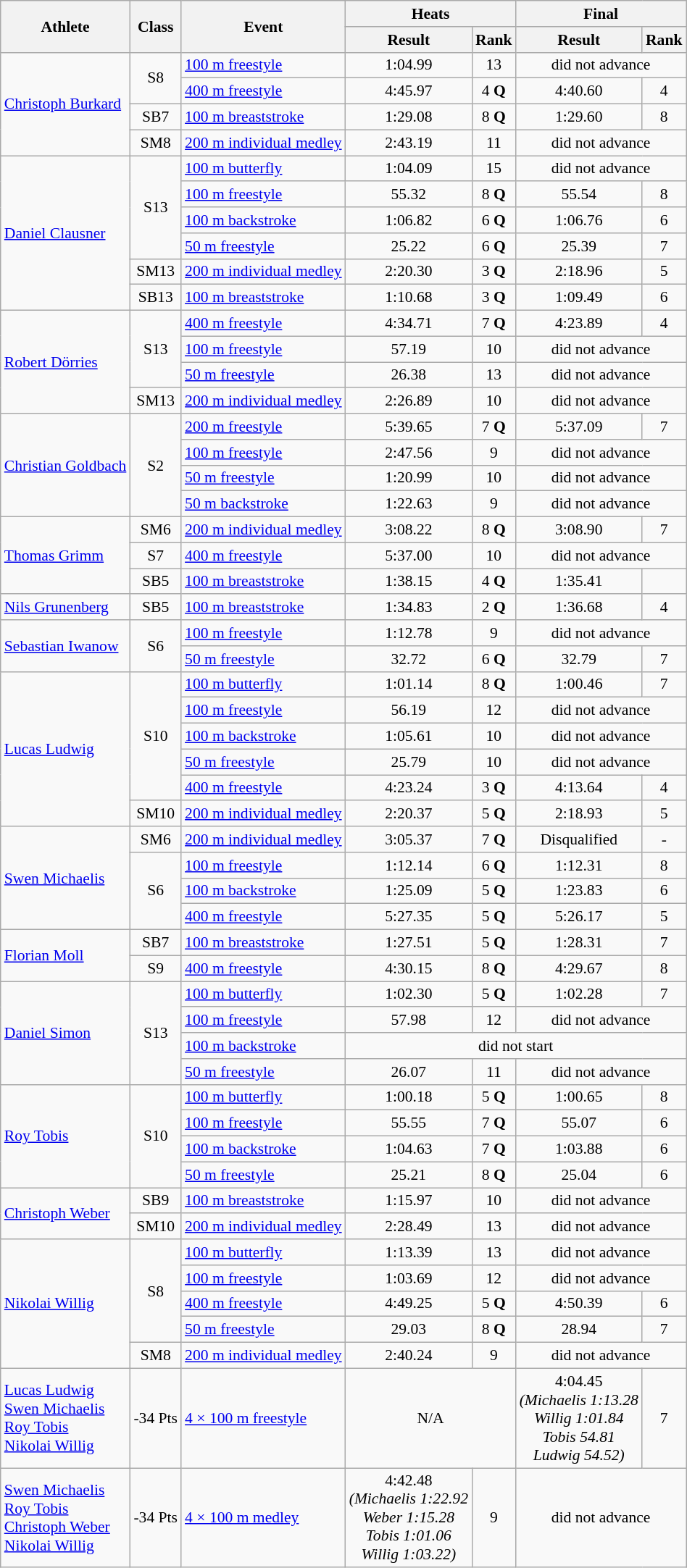<table class=wikitable style="font-size:90%">
<tr>
<th rowspan="2">Athlete</th>
<th rowspan="2">Class</th>
<th rowspan="2">Event</th>
<th colspan="2">Heats</th>
<th colspan="2">Final</th>
</tr>
<tr>
<th>Result</th>
<th>Rank</th>
<th>Result</th>
<th>Rank</th>
</tr>
<tr>
<td rowspan="4"><a href='#'>Christoph Burkard</a></td>
<td rowspan="2" style="text-align:center;">S8</td>
<td><a href='#'>100 m freestyle</a></td>
<td style="text-align:center;">1:04.99</td>
<td style="text-align:center;">13</td>
<td style="text-align:center;" colspan="2">did not advance</td>
</tr>
<tr>
<td><a href='#'>400 m freestyle</a></td>
<td style="text-align:center;">4:45.97</td>
<td style="text-align:center;">4 <strong>Q</strong></td>
<td style="text-align:center;">4:40.60</td>
<td style="text-align:center;">4</td>
</tr>
<tr>
<td style="text-align:center;">SB7</td>
<td><a href='#'>100 m breaststroke</a></td>
<td style="text-align:center;">1:29.08</td>
<td style="text-align:center;">8 <strong>Q</strong></td>
<td style="text-align:center;">1:29.60</td>
<td style="text-align:center;">8</td>
</tr>
<tr>
<td style="text-align:center;">SM8</td>
<td><a href='#'>200 m individual medley</a></td>
<td style="text-align:center;">2:43.19</td>
<td style="text-align:center;">11</td>
<td style="text-align:center;" colspan="2">did not advance</td>
</tr>
<tr>
<td rowspan="6"><a href='#'>Daniel Clausner</a></td>
<td rowspan="4" style="text-align:center;">S13</td>
<td><a href='#'>100 m butterfly</a></td>
<td style="text-align:center;">1:04.09</td>
<td style="text-align:center;">15</td>
<td style="text-align:center;" colspan="2">did not advance</td>
</tr>
<tr>
<td><a href='#'>100 m freestyle</a></td>
<td style="text-align:center;">55.32</td>
<td style="text-align:center;">8 <strong>Q</strong></td>
<td style="text-align:center;">55.54</td>
<td style="text-align:center;">8</td>
</tr>
<tr>
<td><a href='#'>100 m backstroke</a></td>
<td style="text-align:center;">1:06.82</td>
<td style="text-align:center;">6 <strong>Q</strong></td>
<td style="text-align:center;">1:06.76</td>
<td style="text-align:center;">6</td>
</tr>
<tr>
<td><a href='#'>50 m freestyle</a></td>
<td style="text-align:center;">25.22</td>
<td style="text-align:center;">6 <strong>Q</strong></td>
<td style="text-align:center;">25.39</td>
<td style="text-align:center;">7</td>
</tr>
<tr>
<td style="text-align:center;">SM13</td>
<td><a href='#'>200 m individual medley</a></td>
<td style="text-align:center;">2:20.30</td>
<td style="text-align:center;">3 <strong>Q</strong></td>
<td style="text-align:center;">2:18.96</td>
<td style="text-align:center;">5</td>
</tr>
<tr>
<td style="text-align:center;">SB13</td>
<td><a href='#'>100 m breaststroke</a></td>
<td style="text-align:center;">1:10.68</td>
<td style="text-align:center;">3 <strong>Q</strong></td>
<td style="text-align:center;">1:09.49</td>
<td style="text-align:center;">6</td>
</tr>
<tr>
<td rowspan="4"><a href='#'>Robert Dörries</a></td>
<td rowspan="3" style="text-align:center;">S13</td>
<td><a href='#'>400 m freestyle</a></td>
<td style="text-align:center;">4:34.71</td>
<td style="text-align:center;">7 <strong>Q</strong></td>
<td style="text-align:center;">4:23.89</td>
<td style="text-align:center;">4</td>
</tr>
<tr>
<td><a href='#'>100 m freestyle</a></td>
<td style="text-align:center;">57.19</td>
<td style="text-align:center;">10</td>
<td style="text-align:center;" colspan="2">did not advance</td>
</tr>
<tr>
<td><a href='#'>50 m freestyle</a></td>
<td style="text-align:center;">26.38</td>
<td style="text-align:center;">13</td>
<td style="text-align:center;" colspan="2">did not advance</td>
</tr>
<tr>
<td style="text-align:center;">SM13</td>
<td><a href='#'>200 m individual medley</a></td>
<td style="text-align:center;">2:26.89</td>
<td style="text-align:center;">10</td>
<td style="text-align:center;" colspan="2">did not advance</td>
</tr>
<tr>
<td rowspan="4"><a href='#'>Christian Goldbach</a></td>
<td rowspan="4" style="text-align:center;">S2</td>
<td><a href='#'>200 m freestyle</a></td>
<td style="text-align:center;">5:39.65</td>
<td style="text-align:center;">7 <strong>Q</strong></td>
<td style="text-align:center;">5:37.09</td>
<td style="text-align:center;">7</td>
</tr>
<tr>
<td><a href='#'>100 m freestyle</a></td>
<td style="text-align:center;">2:47.56</td>
<td style="text-align:center;">9</td>
<td style="text-align:center;" colspan="2">did not advance</td>
</tr>
<tr>
<td><a href='#'>50 m freestyle</a></td>
<td style="text-align:center;">1:20.99</td>
<td style="text-align:center;">10</td>
<td style="text-align:center;" colspan="2">did not advance</td>
</tr>
<tr>
<td><a href='#'>50 m backstroke</a></td>
<td style="text-align:center;">1:22.63</td>
<td style="text-align:center;">9</td>
<td style="text-align:center;" colspan="2">did not advance</td>
</tr>
<tr>
<td rowspan="3"><a href='#'>Thomas Grimm</a></td>
<td style="text-align:center;">SM6</td>
<td><a href='#'>200 m individual medley</a></td>
<td style="text-align:center;">3:08.22</td>
<td style="text-align:center;">8 <strong>Q</strong></td>
<td style="text-align:center;">3:08.90</td>
<td style="text-align:center;">7</td>
</tr>
<tr>
<td style="text-align:center;">S7</td>
<td><a href='#'>400 m freestyle</a></td>
<td style="text-align:center;">5:37.00</td>
<td style="text-align:center;">10</td>
<td style="text-align:center;" colspan="2">did not advance</td>
</tr>
<tr>
<td style="text-align:center;">SB5</td>
<td><a href='#'>100 m breaststroke</a></td>
<td style="text-align:center;">1:38.15</td>
<td style="text-align:center;">4 <strong>Q</strong></td>
<td style="text-align:center;">1:35.41</td>
<td style="text-align:center;"></td>
</tr>
<tr>
<td><a href='#'>Nils Grunenberg</a></td>
<td style="text-align:center;">SB5</td>
<td><a href='#'>100 m breaststroke</a></td>
<td style="text-align:center;">1:34.83</td>
<td style="text-align:center;">2 <strong>Q</strong></td>
<td style="text-align:center;">1:36.68</td>
<td style="text-align:center;">4</td>
</tr>
<tr>
<td rowspan="2"><a href='#'>Sebastian Iwanow</a></td>
<td style="text-align:center;" rowspan="2">S6</td>
<td><a href='#'>100 m freestyle</a></td>
<td style="text-align:center;">1:12.78</td>
<td style="text-align:center;">9</td>
<td style="text-align:center;" colspan="2">did not advance</td>
</tr>
<tr>
<td><a href='#'>50 m freestyle</a></td>
<td style="text-align:center;">32.72</td>
<td style="text-align:center;">6 <strong>Q</strong></td>
<td style="text-align:center;">32.79</td>
<td style="text-align:center;">7</td>
</tr>
<tr>
<td rowspan="6"><a href='#'>Lucas Ludwig</a></td>
<td rowspan="5" style="text-align:center;">S10</td>
<td><a href='#'>100 m butterfly</a></td>
<td style="text-align:center;">1:01.14</td>
<td style="text-align:center;">8 <strong>Q</strong></td>
<td style="text-align:center;">1:00.46</td>
<td style="text-align:center;">7</td>
</tr>
<tr>
<td><a href='#'>100 m freestyle</a></td>
<td style="text-align:center;">56.19</td>
<td style="text-align:center;">12</td>
<td style="text-align:center;" colspan="2">did not advance</td>
</tr>
<tr>
<td><a href='#'>100 m backstroke</a></td>
<td style="text-align:center;">1:05.61</td>
<td style="text-align:center;">10</td>
<td style="text-align:center;" colspan="2">did not advance</td>
</tr>
<tr>
<td><a href='#'>50 m freestyle</a></td>
<td style="text-align:center;">25.79</td>
<td style="text-align:center;">10</td>
<td style="text-align:center;" colspan="2">did not advance</td>
</tr>
<tr>
<td><a href='#'>400 m freestyle</a></td>
<td style="text-align:center;">4:23.24</td>
<td style="text-align:center;">3 <strong>Q</strong></td>
<td style="text-align:center;">4:13.64</td>
<td style="text-align:center;">4</td>
</tr>
<tr>
<td style="text-align:center;">SM10</td>
<td><a href='#'>200 m individual medley</a></td>
<td style="text-align:center;">2:20.37</td>
<td style="text-align:center;">5 <strong>Q</strong></td>
<td style="text-align:center;">2:18.93</td>
<td style="text-align:center;">5</td>
</tr>
<tr>
<td rowspan="4"><a href='#'>Swen Michaelis</a></td>
<td style="text-align:center;">SM6</td>
<td><a href='#'>200 m individual medley</a></td>
<td style="text-align:center;">3:05.37</td>
<td style="text-align:center;">7 <strong>Q</strong></td>
<td style="text-align:center;">Disqualified</td>
<td style="text-align:center;">-</td>
</tr>
<tr>
<td rowspan="3" style="text-align:center;">S6</td>
<td><a href='#'>100 m freestyle</a></td>
<td style="text-align:center;">1:12.14</td>
<td style="text-align:center;">6 <strong>Q</strong></td>
<td style="text-align:center;">1:12.31</td>
<td style="text-align:center;">8</td>
</tr>
<tr>
<td><a href='#'>100 m backstroke</a></td>
<td style="text-align:center;">1:25.09</td>
<td style="text-align:center;">5 <strong>Q</strong></td>
<td style="text-align:center;">1:23.83</td>
<td style="text-align:center;">6</td>
</tr>
<tr>
<td><a href='#'>400 m freestyle</a></td>
<td style="text-align:center;">5:27.35</td>
<td style="text-align:center;">5 <strong>Q</strong></td>
<td style="text-align:center;">5:26.17</td>
<td style="text-align:center;">5</td>
</tr>
<tr>
<td rowspan="2"><a href='#'>Florian Moll</a></td>
<td style="text-align:center;">SB7</td>
<td><a href='#'>100 m breaststroke</a></td>
<td style="text-align:center;">1:27.51</td>
<td style="text-align:center;">5 <strong>Q</strong></td>
<td style="text-align:center;">1:28.31</td>
<td style="text-align:center;">7</td>
</tr>
<tr>
<td style="text-align:center;">S9</td>
<td><a href='#'>400 m freestyle</a></td>
<td style="text-align:center;">4:30.15</td>
<td style="text-align:center;">8 <strong>Q</strong></td>
<td style="text-align:center;">4:29.67</td>
<td style="text-align:center;">8</td>
</tr>
<tr>
<td rowspan="4"><a href='#'>Daniel Simon</a></td>
<td rowspan="4" style="text-align:center;">S13</td>
<td><a href='#'>100 m butterfly</a></td>
<td style="text-align:center;">1:02.30</td>
<td style="text-align:center;">5 <strong>Q</strong></td>
<td style="text-align:center;">1:02.28</td>
<td style="text-align:center;">7</td>
</tr>
<tr>
<td><a href='#'>100 m freestyle</a></td>
<td style="text-align:center;">57.98</td>
<td style="text-align:center;">12</td>
<td style="text-align:center;" colspan="2">did not advance</td>
</tr>
<tr>
<td><a href='#'>100 m backstroke</a></td>
<td style="text-align:center;" colspan="4">did not start</td>
</tr>
<tr>
<td><a href='#'>50 m freestyle</a></td>
<td style="text-align:center;">26.07</td>
<td style="text-align:center;">11</td>
<td style="text-align:center;" colspan="2">did not advance</td>
</tr>
<tr>
<td rowspan="4"><a href='#'>Roy Tobis</a></td>
<td rowspan="4" style="text-align:center;">S10</td>
<td><a href='#'>100 m butterfly</a></td>
<td style="text-align:center;">1:00.18</td>
<td style="text-align:center;">5 <strong>Q</strong></td>
<td style="text-align:center;">1:00.65</td>
<td style="text-align:center;">8</td>
</tr>
<tr>
<td><a href='#'>100 m freestyle</a></td>
<td style="text-align:center;">55.55</td>
<td style="text-align:center;">7 <strong>Q</strong></td>
<td style="text-align:center;">55.07</td>
<td style="text-align:center;">6</td>
</tr>
<tr>
<td><a href='#'>100 m backstroke</a></td>
<td style="text-align:center;">1:04.63</td>
<td style="text-align:center;">7 <strong>Q</strong></td>
<td style="text-align:center;">1:03.88</td>
<td style="text-align:center;">6</td>
</tr>
<tr>
<td><a href='#'>50 m freestyle</a></td>
<td style="text-align:center;">25.21</td>
<td style="text-align:center;">8 <strong>Q</strong></td>
<td style="text-align:center;">25.04</td>
<td style="text-align:center;">6</td>
</tr>
<tr>
<td rowspan="2"><a href='#'>Christoph Weber</a></td>
<td style="text-align:center;">SB9</td>
<td><a href='#'>100 m breaststroke</a></td>
<td style="text-align:center;">1:15.97</td>
<td style="text-align:center;">10</td>
<td style="text-align:center;" colspan="2">did not advance</td>
</tr>
<tr>
<td style="text-align:center;">SM10</td>
<td><a href='#'>200 m individual medley</a></td>
<td style="text-align:center;">2:28.49</td>
<td style="text-align:center;">13</td>
<td style="text-align:center;" colspan="2">did not advance</td>
</tr>
<tr>
<td rowspan="5"><a href='#'>Nikolai Willig</a></td>
<td rowspan="4" style="text-align:center;">S8</td>
<td><a href='#'>100 m butterfly</a></td>
<td style="text-align:center;">1:13.39</td>
<td style="text-align:center;">13</td>
<td style="text-align:center;" colspan="2">did not advance</td>
</tr>
<tr>
<td><a href='#'>100 m freestyle</a></td>
<td style="text-align:center;">1:03.69</td>
<td style="text-align:center;">12</td>
<td style="text-align:center;" colspan="2">did not advance</td>
</tr>
<tr>
<td><a href='#'>400 m freestyle</a></td>
<td style="text-align:center;">4:49.25</td>
<td style="text-align:center;">5 <strong>Q</strong></td>
<td style="text-align:center;">4:50.39</td>
<td style="text-align:center;">6</td>
</tr>
<tr>
<td><a href='#'>50 m freestyle</a></td>
<td style="text-align:center;">29.03</td>
<td style="text-align:center;">8 <strong>Q</strong></td>
<td style="text-align:center;">28.94</td>
<td style="text-align:center;">7</td>
</tr>
<tr>
<td style="text-align:center;">SM8</td>
<td><a href='#'>200 m individual medley</a></td>
<td style="text-align:center;">2:40.24</td>
<td style="text-align:center;">9</td>
<td style="text-align:center;" colspan="2">did not advance</td>
</tr>
<tr>
<td><a href='#'>Lucas Ludwig</a><br><a href='#'>Swen Michaelis</a><br><a href='#'>Roy Tobis</a><br><a href='#'>Nikolai Willig</a></td>
<td style="text-align:center;">-34 Pts</td>
<td><a href='#'>4 × 100 m freestyle</a></td>
<td style="text-align:center;" colspan="2">N/A</td>
<td style="text-align:center;">4:04.45<br><em>(Michaelis 1:13.28<br>Willig 1:01.84<br>Tobis 54.81<br>Ludwig 54.52)</em></td>
<td style="text-align:center;">7</td>
</tr>
<tr>
<td><a href='#'>Swen Michaelis</a><br><a href='#'>Roy Tobis</a><br><a href='#'>Christoph Weber</a><br><a href='#'>Nikolai Willig</a></td>
<td style="text-align:center;">-34 Pts</td>
<td><a href='#'>4 × 100 m medley</a></td>
<td style="text-align:center;">4:42.48<br><em>(Michaelis 1:22.92<br>Weber 1:15.28<br>Tobis 1:01.06<br>Willig 1:03.22)</em></td>
<td style="text-align:center;">9</td>
<td style="text-align:center;" colspan="2">did not advance</td>
</tr>
</table>
